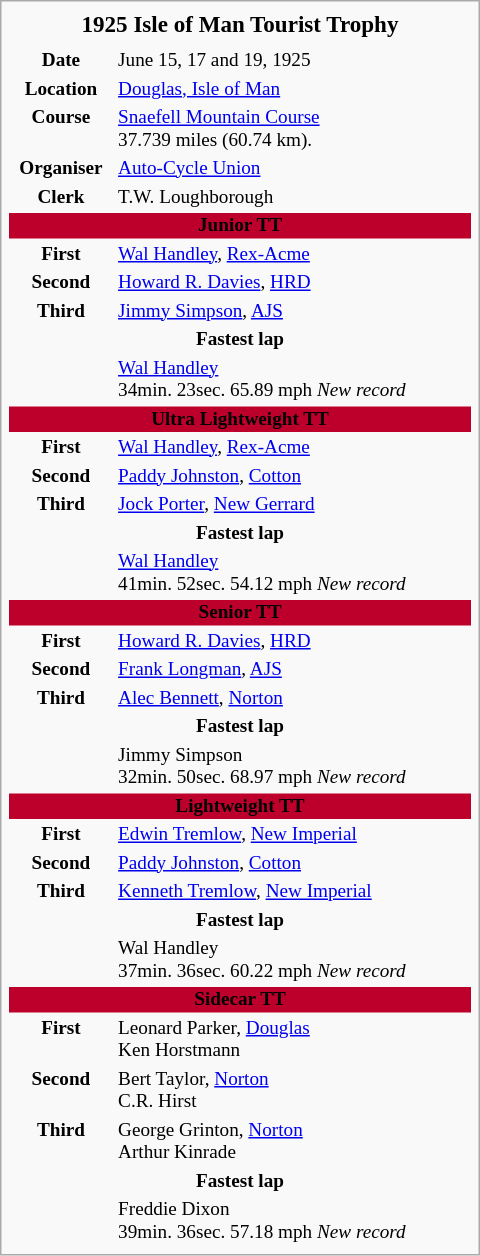<table class="infobox" style="width:25em; font-size:80%;">
<tr>
<th colspan="2"  style="background:; text-align:center;"><big><span>1925 Isle of Man Tourist Trophy</span></big></th>
</tr>
<tr>
<th colspan="2"></th>
</tr>
<tr>
<th>Date</th>
<td valign="top">June 15, 17 and 19, 1925</td>
</tr>
<tr>
<th>Location</th>
<td valign="top"><a href='#'>Douglas, Isle of Man</a></td>
</tr>
<tr>
<th>Course</th>
<td valign="top"><a href='#'>Snaefell Mountain Course</a> <br>  37.739 miles (60.74 km).</td>
</tr>
<tr>
<th>Organiser</th>
<td valign="top"><a href='#'>Auto-Cycle Union</a></td>
</tr>
<tr>
<th>Clerk</th>
<td valign="top">T.W. Loughborough</td>
</tr>
<tr>
<th colspan="2"  style="background:#bd002b; text-align:center;"><span>Junior TT</span></th>
</tr>
<tr>
<th>First</th>
<td valign="top"><a href='#'>Wal Handley</a>, <a href='#'>Rex-Acme</a></td>
</tr>
<tr>
<th>Second</th>
<td valign="top"><a href='#'>Howard R. Davies</a>, <a href='#'>HRD</a></td>
</tr>
<tr>
<th>Third</th>
<td valign="top"><a href='#'>Jimmy Simpson</a>, <a href='#'>AJS</a></td>
</tr>
<tr>
<th colspan="2"  style="background:#; text-align:center;"><span>Fastest lap</span></th>
</tr>
<tr>
<th></th>
<td valign="top"><a href='#'>Wal Handley</a> <br> 34min. 23sec. 65.89 mph <em>New record</em></td>
</tr>
<tr>
<th colspan="2"  style="background:#bd002b; text-align:center;"><span>Ultra Lightweight TT</span></th>
</tr>
<tr>
<th>First</th>
<td valign="top"><a href='#'>Wal Handley</a>, <a href='#'>Rex-Acme</a></td>
</tr>
<tr>
<th>Second</th>
<td valign="top"><a href='#'>Paddy Johnston</a>, <a href='#'>Cotton</a></td>
</tr>
<tr>
<th>Third</th>
<td valign="top"><a href='#'>Jock Porter</a>, <a href='#'>New Gerrard</a></td>
</tr>
<tr>
<th colspan="2"  style="background:#; text-align:center;"><span>Fastest lap</span></th>
</tr>
<tr>
<th></th>
<td valign="top"><a href='#'>Wal Handley</a> <br> 41min. 52sec. 54.12 mph <em>New record</em></td>
</tr>
<tr>
<th colspan="2"  style="background:#bd002b; text-align:center;"><span>Senior TT</span></th>
</tr>
<tr>
<th>First</th>
<td valign="top"><a href='#'>Howard R. Davies</a>, <a href='#'>HRD</a></td>
</tr>
<tr>
<th>Second</th>
<td valign="top"><a href='#'>Frank Longman</a>, <a href='#'>AJS</a></td>
</tr>
<tr>
<th>Third</th>
<td valign="top"><a href='#'>Alec Bennett</a>, <a href='#'>Norton</a></td>
</tr>
<tr>
<th colspan="2"  style="background:#; text-align:center;"><span>Fastest lap</span></th>
</tr>
<tr>
<th></th>
<td valign="top">Jimmy Simpson <br> 32min. 50sec. 68.97 mph <em>New record</em></td>
</tr>
<tr>
<th colspan="2"  style="background:#bd002b; text-align:center;"><span>Lightweight TT</span></th>
</tr>
<tr>
<th>First</th>
<td valign="top"><a href='#'>Edwin Tremlow</a>, <a href='#'>New Imperial</a></td>
</tr>
<tr>
<th>Second</th>
<td valign="top"><a href='#'>Paddy Johnston</a>, <a href='#'>Cotton</a></td>
</tr>
<tr>
<th>Third</th>
<td valign="top"><a href='#'>Kenneth Tremlow</a>, <a href='#'>New Imperial</a></td>
</tr>
<tr>
<th colspan="2"  style="background:#; text-align:center;"><span>Fastest lap</span></th>
</tr>
<tr>
<th></th>
<td valign="top">Wal Handley <br> 37min. 36sec. 60.22 mph <em>New record</em></td>
</tr>
<tr>
<th colspan="2"  style="background:#bd002b; text-align:center;"><span>Sidecar TT</span></th>
</tr>
<tr>
<th>First</th>
<td valign="top">Leonard Parker, <a href='#'>Douglas</a> <br> Ken Horstmann</td>
</tr>
<tr>
<th>Second</th>
<td valign="top">Bert Taylor, <a href='#'>Norton</a> <br> C.R. Hirst</td>
</tr>
<tr>
<th>Third</th>
<td valign="top">George Grinton, <a href='#'>Norton</a> <br> Arthur Kinrade</td>
</tr>
<tr>
<th colspan="2"  style="background:#; text-align:center;"><span>Fastest lap</span></th>
</tr>
<tr>
<th></th>
<td valign="top">Freddie Dixon <br> 39min. 36sec. 57.18 mph <em>New record</em></td>
</tr>
<tr>
</tr>
</table>
